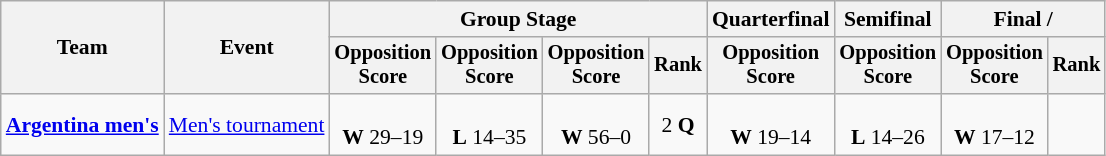<table class="wikitable" style="font-size:90%">
<tr>
<th rowspan=2>Team</th>
<th rowspan=2>Event</th>
<th colspan=4>Group Stage</th>
<th>Quarterfinal</th>
<th>Semifinal</th>
<th colspan=2>Final / </th>
</tr>
<tr style="font-size:95%">
<th>Opposition<br>Score</th>
<th>Opposition<br>Score</th>
<th>Opposition<br>Score</th>
<th>Rank</th>
<th>Opposition<br>Score</th>
<th>Opposition<br>Score</th>
<th>Opposition<br>Score</th>
<th>Rank</th>
</tr>
<tr align=center>
<td align=left><strong><a href='#'>Argentina men's</a></strong></td>
<td align=left><a href='#'>Men's tournament</a></td>
<td><br><strong>W</strong> 29–19</td>
<td><br><strong>L</strong> 14–35</td>
<td><br><strong>W</strong> 56–0</td>
<td>2 <strong>Q</strong></td>
<td><br><strong>W</strong> 19–14</td>
<td><br><strong>L</strong> 14–26</td>
<td><br><strong>W</strong> 17–12</td>
<td></td>
</tr>
</table>
